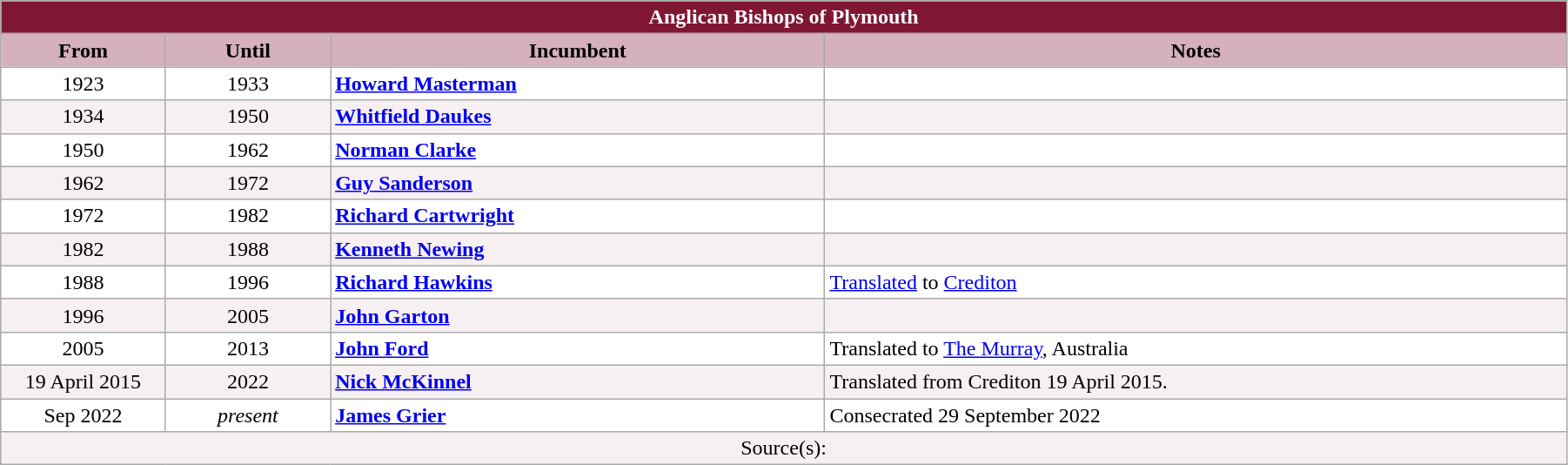<table class="wikitable" style="width:95%;" border="1" cellpadding="2">
<tr>
<th colspan="4" style="background-color: #7F1734; color: white;">Anglican Bishops of Plymouth</th>
</tr>
<tr valign=top>
<th style="background-color:#D4B1BB" width="10%">From</th>
<th style="background-color:#D4B1BB" width="10%">Until</th>
<th style="background-color:#D4B1BB" width="30%">Incumbent</th>
<th style="background-color:#D4B1BB" width="45%">Notes</th>
</tr>
<tr valign=top bgcolor="white">
<td align="center">1923</td>
<td align="center">1933</td>
<td><strong><a href='#'>Howard Masterman</a></strong></td>
<td></td>
</tr>
<tr valign=top bgcolor="#F7F0F2">
<td align="center">1934</td>
<td align="center">1950</td>
<td><strong><a href='#'>Whitfield Daukes</a></strong></td>
<td></td>
</tr>
<tr valign=top bgcolor="white">
<td align="center">1950</td>
<td align="center">1962</td>
<td><strong><a href='#'>Norman Clarke</a></strong></td>
<td></td>
</tr>
<tr valign=top bgcolor="#F7F0F2">
<td align="center">1962</td>
<td align="center">1972</td>
<td><strong><a href='#'>Guy Sanderson</a></strong></td>
<td></td>
</tr>
<tr valign=top bgcolor="white">
<td align="center">1972</td>
<td align="center">1982</td>
<td><strong><a href='#'>Richard Cartwright</a></strong></td>
<td></td>
</tr>
<tr valign=top bgcolor="#F7F0F2">
<td align="center">1982</td>
<td align="center">1988</td>
<td><strong><a href='#'>Kenneth Newing</a></strong></td>
<td></td>
</tr>
<tr valign=top bgcolor="white">
<td align="center">1988</td>
<td align="center">1996</td>
<td><strong><a href='#'>Richard Hawkins</a></strong></td>
<td><a href='#'>Translated</a> to <a href='#'>Crediton</a></td>
</tr>
<tr valign=top bgcolor="#F7F0F2">
<td align="center">1996</td>
<td align="center">2005</td>
<td><strong><a href='#'>John Garton</a></strong></td>
<td></td>
</tr>
<tr valign=top bgcolor="white">
<td align="center">2005</td>
<td align="center">2013</td>
<td><strong><a href='#'>John Ford</a></strong></td>
<td>Translated to <a href='#'>The Murray</a>, Australia</td>
</tr>
<tr valign=top bgcolor="#F7F0F2">
<td align="center">19 April 2015</td>
<td align="center">2022</td>
<td><strong><a href='#'>Nick McKinnel</a></strong></td>
<td>Translated from Crediton 19 April 2015.</td>
</tr>
<tr valign=top bgcolor="white">
<td align="center">Sep 2022</td>
<td align="center"><em>present</em></td>
<td><strong><a href='#'>James Grier</a></strong></td>
<td>Consecrated 29 September 2022</td>
</tr>
<tr valign=top bgcolor="#F7F0F2">
<td align="center" colspan="4">Source(s):</td>
</tr>
</table>
